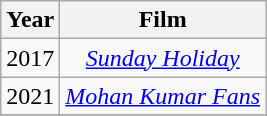<table class="wikitable" style="text-align:center;font-size:100%;">
<tr>
<th>Year</th>
<th>Film</th>
</tr>
<tr>
<td>2017</td>
<td><a href='#'><em>Sunday Holiday</em></a></td>
</tr>
<tr>
<td>2021</td>
<td><em><a href='#'>Mohan Kumar Fans</a></em></td>
</tr>
<tr>
</tr>
</table>
